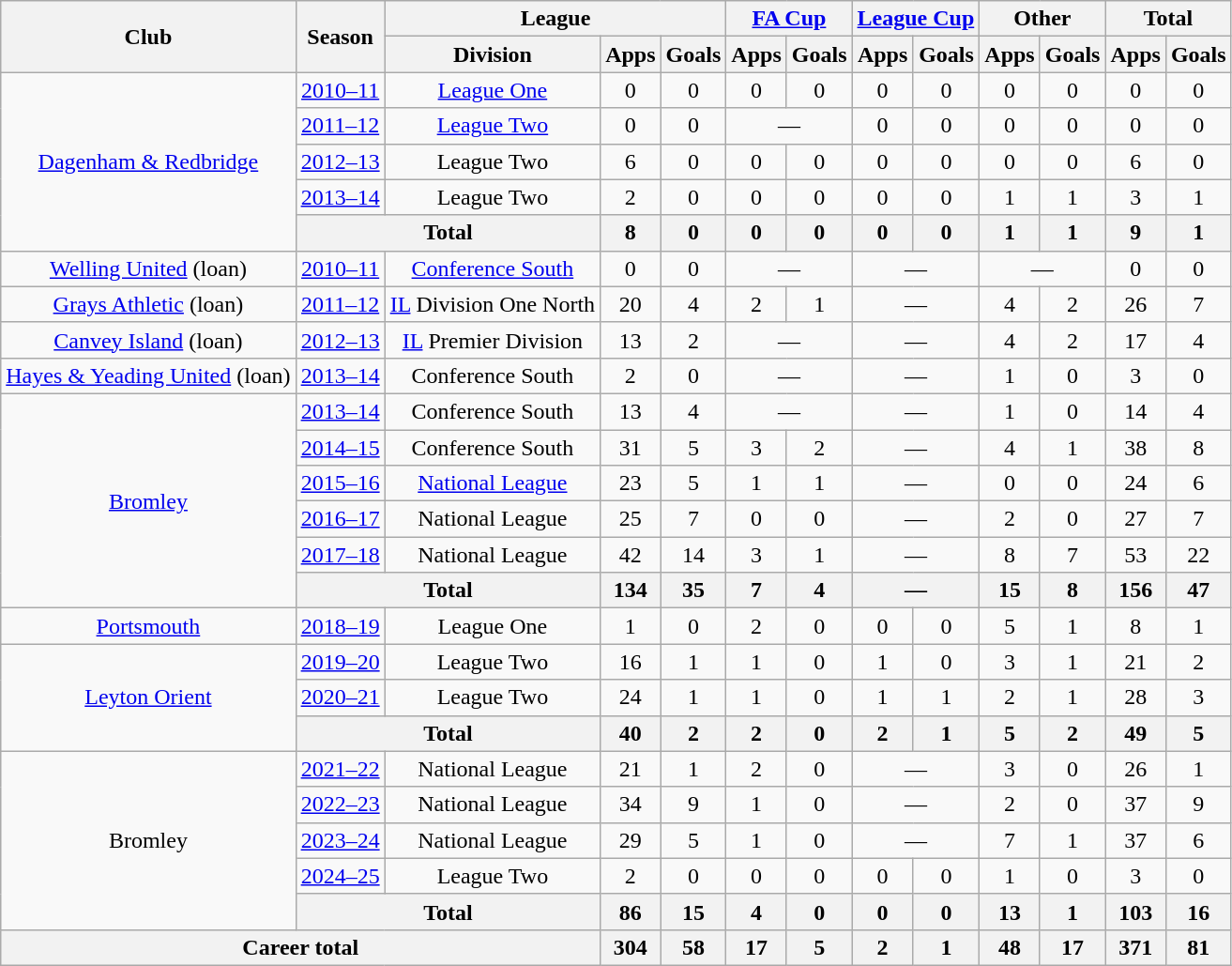<table class="wikitable" style="text-align: center;">
<tr>
<th rowspan="2">Club</th>
<th rowspan="2">Season</th>
<th colspan="3">League</th>
<th colspan="2"><a href='#'>FA Cup</a></th>
<th colspan="2"><a href='#'>League Cup</a></th>
<th colspan="2">Other</th>
<th colspan="2">Total</th>
</tr>
<tr>
<th>Division</th>
<th>Apps</th>
<th>Goals</th>
<th>Apps</th>
<th>Goals</th>
<th>Apps</th>
<th>Goals</th>
<th>Apps</th>
<th>Goals</th>
<th>Apps</th>
<th>Goals</th>
</tr>
<tr>
<td rowspan="5"><a href='#'>Dagenham & Redbridge</a></td>
<td><a href='#'>2010–11</a></td>
<td><a href='#'>League One</a></td>
<td>0</td>
<td>0</td>
<td>0</td>
<td>0</td>
<td>0</td>
<td>0</td>
<td>0</td>
<td>0</td>
<td>0</td>
<td>0</td>
</tr>
<tr>
<td><a href='#'>2011–12</a></td>
<td><a href='#'>League Two</a></td>
<td>0</td>
<td>0</td>
<td colspan="2">—</td>
<td>0</td>
<td>0</td>
<td>0</td>
<td>0</td>
<td>0</td>
<td>0</td>
</tr>
<tr>
<td><a href='#'>2012–13</a></td>
<td>League Two</td>
<td>6</td>
<td>0</td>
<td>0</td>
<td>0</td>
<td>0</td>
<td>0</td>
<td>0</td>
<td>0</td>
<td>6</td>
<td>0</td>
</tr>
<tr>
<td><a href='#'>2013–14</a></td>
<td>League Two</td>
<td>2</td>
<td>0</td>
<td>0</td>
<td>0</td>
<td>0</td>
<td>0</td>
<td>1</td>
<td>1</td>
<td>3</td>
<td>1</td>
</tr>
<tr>
<th colspan="2">Total</th>
<th>8</th>
<th>0</th>
<th>0</th>
<th>0</th>
<th>0</th>
<th>0</th>
<th>1</th>
<th>1</th>
<th>9</th>
<th>1</th>
</tr>
<tr>
<td><a href='#'>Welling United</a> (loan)</td>
<td><a href='#'>2010–11</a></td>
<td><a href='#'>Conference South</a></td>
<td>0</td>
<td>0</td>
<td colspan="2">—</td>
<td colspan="2">—</td>
<td colspan="2">—</td>
<td>0</td>
<td>0</td>
</tr>
<tr>
<td><a href='#'>Grays Athletic</a> (loan)</td>
<td><a href='#'>2011–12</a></td>
<td><a href='#'>IL</a> Division One North</td>
<td>20</td>
<td>4</td>
<td>2</td>
<td>1</td>
<td colspan="2">—</td>
<td>4</td>
<td>2</td>
<td>26</td>
<td>7</td>
</tr>
<tr>
<td><a href='#'>Canvey Island</a> (loan)</td>
<td><a href='#'>2012–13</a></td>
<td><a href='#'>IL</a> Premier Division</td>
<td>13</td>
<td>2</td>
<td colspan="2">—</td>
<td colspan="2">—</td>
<td>4</td>
<td>2</td>
<td>17</td>
<td>4</td>
</tr>
<tr>
<td><a href='#'>Hayes & Yeading United</a> (loan)</td>
<td><a href='#'>2013–14</a></td>
<td>Conference South</td>
<td>2</td>
<td>0</td>
<td colspan="2">—</td>
<td colspan="2">—</td>
<td>1</td>
<td>0</td>
<td>3</td>
<td>0</td>
</tr>
<tr>
<td rowspan="6"><a href='#'>Bromley</a></td>
<td><a href='#'>2013–14</a></td>
<td>Conference South</td>
<td>13</td>
<td>4</td>
<td colspan="2">—</td>
<td colspan="2">—</td>
<td>1</td>
<td>0</td>
<td>14</td>
<td>4</td>
</tr>
<tr>
<td><a href='#'>2014–15</a></td>
<td>Conference South</td>
<td>31</td>
<td>5</td>
<td>3</td>
<td>2</td>
<td colspan="2">—</td>
<td>4</td>
<td>1</td>
<td>38</td>
<td>8</td>
</tr>
<tr>
<td><a href='#'>2015–16</a></td>
<td><a href='#'>National League</a></td>
<td>23</td>
<td>5</td>
<td>1</td>
<td>1</td>
<td colspan="2">—</td>
<td>0</td>
<td>0</td>
<td>24</td>
<td>6</td>
</tr>
<tr>
<td><a href='#'>2016–17</a></td>
<td>National League</td>
<td>25</td>
<td>7</td>
<td>0</td>
<td>0</td>
<td colspan="2">—</td>
<td>2</td>
<td>0</td>
<td>27</td>
<td>7</td>
</tr>
<tr>
<td><a href='#'>2017–18</a></td>
<td>National League</td>
<td>42</td>
<td>14</td>
<td>3</td>
<td>1</td>
<td colspan="2">—</td>
<td>8</td>
<td>7</td>
<td>53</td>
<td>22</td>
</tr>
<tr>
<th colspan="2">Total</th>
<th>134</th>
<th>35</th>
<th>7</th>
<th>4</th>
<th colspan="2">—</th>
<th>15</th>
<th>8</th>
<th>156</th>
<th>47</th>
</tr>
<tr>
<td><a href='#'>Portsmouth</a></td>
<td><a href='#'>2018–19</a></td>
<td>League One</td>
<td>1</td>
<td>0</td>
<td>2</td>
<td>0</td>
<td>0</td>
<td>0</td>
<td>5</td>
<td>1</td>
<td>8</td>
<td>1</td>
</tr>
<tr>
<td rowspan="3"><a href='#'>Leyton Orient</a></td>
<td><a href='#'>2019–20</a></td>
<td>League Two</td>
<td>16</td>
<td>1</td>
<td>1</td>
<td>0</td>
<td>1</td>
<td>0</td>
<td>3</td>
<td>1</td>
<td>21</td>
<td>2</td>
</tr>
<tr>
<td><a href='#'>2020–21</a></td>
<td>League Two</td>
<td>24</td>
<td>1</td>
<td>1</td>
<td>0</td>
<td>1</td>
<td>1</td>
<td>2</td>
<td>1</td>
<td>28</td>
<td>3</td>
</tr>
<tr>
<th colspan="2">Total</th>
<th>40</th>
<th>2</th>
<th>2</th>
<th>0</th>
<th>2</th>
<th>1</th>
<th>5</th>
<th>2</th>
<th>49</th>
<th>5</th>
</tr>
<tr>
<td rowspan="5">Bromley</td>
<td><a href='#'>2021–22</a></td>
<td>National League</td>
<td>21</td>
<td>1</td>
<td>2</td>
<td>0</td>
<td colspan="2">—</td>
<td>3</td>
<td>0</td>
<td>26</td>
<td>1</td>
</tr>
<tr>
<td><a href='#'>2022–23</a></td>
<td>National League</td>
<td>34</td>
<td>9</td>
<td>1</td>
<td>0</td>
<td colspan="2">—</td>
<td>2</td>
<td>0</td>
<td>37</td>
<td>9</td>
</tr>
<tr>
<td><a href='#'>2023–24</a></td>
<td>National League</td>
<td>29</td>
<td>5</td>
<td>1</td>
<td>0</td>
<td colspan="2">—</td>
<td>7</td>
<td>1</td>
<td>37</td>
<td>6</td>
</tr>
<tr>
<td><a href='#'>2024–25</a></td>
<td>League Two</td>
<td>2</td>
<td>0</td>
<td>0</td>
<td>0</td>
<td>0</td>
<td>0</td>
<td>1</td>
<td>0</td>
<td>3</td>
<td>0</td>
</tr>
<tr>
<th colspan="2">Total</th>
<th>86</th>
<th>15</th>
<th>4</th>
<th>0</th>
<th>0</th>
<th>0</th>
<th>13</th>
<th>1</th>
<th>103</th>
<th>16</th>
</tr>
<tr>
<th colspan="3">Career total</th>
<th>304</th>
<th>58</th>
<th>17</th>
<th>5</th>
<th>2</th>
<th>1</th>
<th>48</th>
<th>17</th>
<th>371</th>
<th>81</th>
</tr>
</table>
